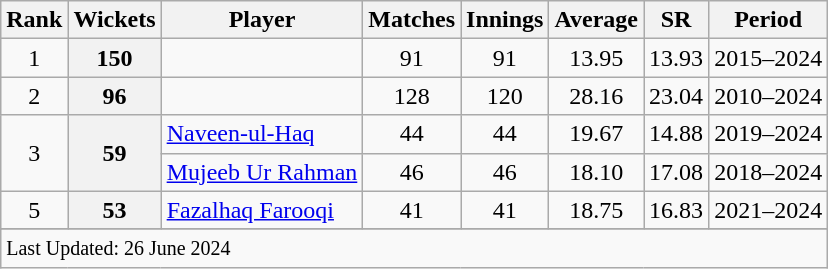<table class="wikitable plainrowheaders sortable">
<tr>
<th scope=col>Rank</th>
<th scope=col>Wickets</th>
<th scope=col>Player</th>
<th scope=col>Matches</th>
<th scope=col>Innings</th>
<th scope=col>Average</th>
<th scope=col>SR</th>
<th scope=col>Period</th>
</tr>
<tr>
<td align=center>1</td>
<th scope=row style=text-align:center;>150</th>
<td></td>
<td align=center>91</td>
<td align="center">91</td>
<td align="center">13.95</td>
<td align="center">13.93</td>
<td>2015–2024</td>
</tr>
<tr>
<td align=center>2</td>
<th scope=row style=text-align:center;>96</th>
<td></td>
<td align=center>128</td>
<td align="center">120</td>
<td align="center">28.16</td>
<td align="center">23.04</td>
<td>2010–2024</td>
</tr>
<tr>
<td align="center" rowspan=2>3</td>
<th scope="row" style="text-align:center;" rowspan=2>59</th>
<td><a href='#'>Naveen-ul-Haq</a></td>
<td align="center">44</td>
<td align="center">44</td>
<td align="center">19.67</td>
<td align="center">14.88</td>
<td>2019–2024</td>
</tr>
<tr>
<td><a href='#'>Mujeeb Ur Rahman</a></td>
<td align="center">46</td>
<td align="center">46</td>
<td align="center">18.10</td>
<td align="center">17.08</td>
<td>2018–2024</td>
</tr>
<tr>
<td align="center">5</td>
<th scope="row" style="text-align:center;">53</th>
<td><a href='#'>Fazalhaq Farooqi</a></td>
<td align="center">41</td>
<td align="center">41</td>
<td align="center">18.75</td>
<td align="center">16.83</td>
<td>2021–2024</td>
</tr>
<tr>
</tr>
<tr class=sortbottom>
<td colspan=8><small>Last Updated: 26 June 2024</small></td>
</tr>
</table>
